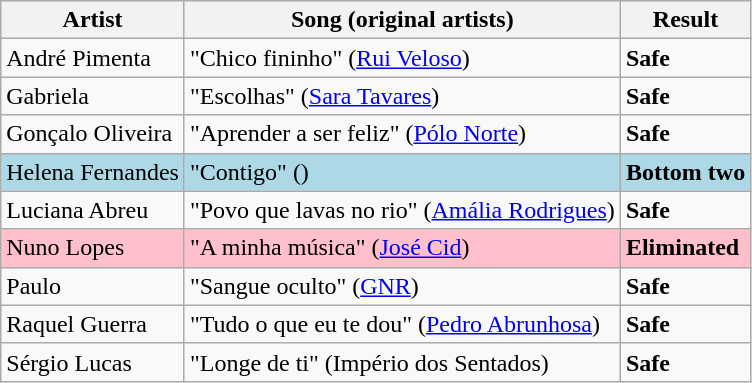<table class=wikitable>
<tr>
<th>Artist</th>
<th>Song (original artists)</th>
<th>Result</th>
</tr>
<tr>
<td>André Pimenta</td>
<td>"Chico fininho" (<a href='#'>Rui Veloso</a>)</td>
<td><strong>Safe</strong></td>
</tr>
<tr>
<td>Gabriela</td>
<td>"Escolhas" (<a href='#'>Sara Tavares</a>)</td>
<td><strong>Safe</strong></td>
</tr>
<tr>
<td>Gonçalo Oliveira</td>
<td>"Aprender a ser feliz" (<a href='#'>Pólo Norte</a>)</td>
<td><strong>Safe</strong></td>
</tr>
<tr style="background:lightblue;">
<td>Helena Fernandes</td>
<td>"Contigo" ()</td>
<td><strong>Bottom two</strong></td>
</tr>
<tr>
<td>Luciana Abreu</td>
<td>"Povo que lavas no rio" (<a href='#'>Amália Rodrigues</a>)</td>
<td><strong>Safe</strong></td>
</tr>
<tr style="background:pink;">
<td>Nuno Lopes</td>
<td>"A minha música" (<a href='#'>José Cid</a>)</td>
<td><strong>Eliminated</strong></td>
</tr>
<tr>
<td>Paulo</td>
<td>"Sangue oculto" (<a href='#'>GNR</a>)</td>
<td><strong>Safe</strong></td>
</tr>
<tr>
<td>Raquel Guerra</td>
<td>"Tudo o que eu te dou" (<a href='#'>Pedro Abrunhosa</a>)</td>
<td><strong>Safe</strong></td>
</tr>
<tr>
<td>Sérgio Lucas</td>
<td>"Longe de ti" (Império dos Sentados)</td>
<td><strong>Safe</strong></td>
</tr>
</table>
